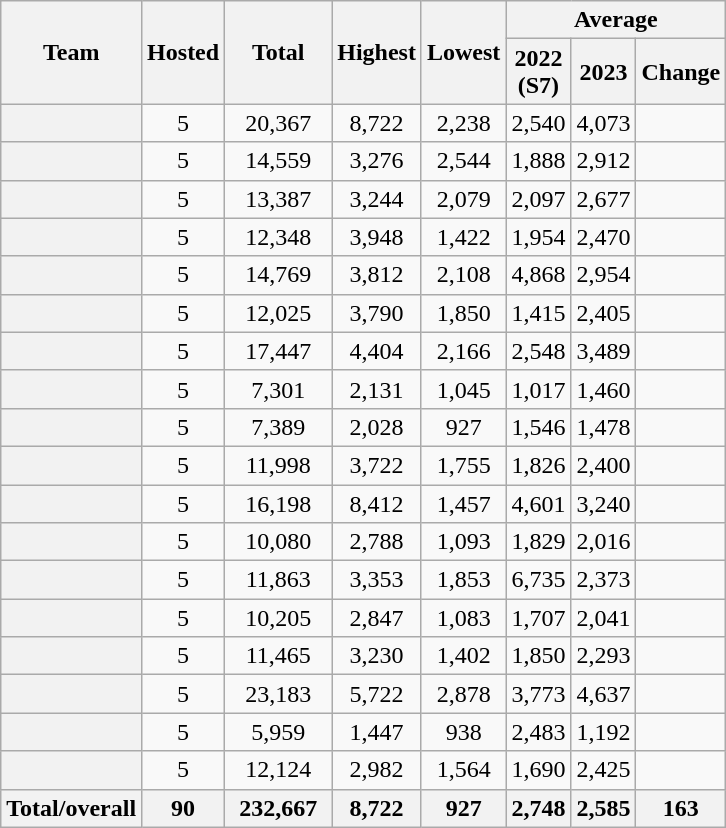<table class="wikitable plainrowheaders sortable" style=text-align:center>
<tr>
<th rowspan=2>Team</th>
<th rowspan=2 class=unsortable>Hosted</th>
<th rowspan=2 style=width:4em>Total</th>
<th rowspan=2>Highest</th>
<th rowspan=2>Lowest</th>
<th colspan=3>Average</th>
</tr>
<tr>
<th>2022<br>(S7)</th>
<th>2023</th>
<th>Change</th>
</tr>
<tr>
<th scope=row></th>
<td>5</td>
<td>20,367</td>
<td>8,722</td>
<td>2,238</td>
<td>2,540</td>
<td>4,073</td>
<td></td>
</tr>
<tr>
<th scope=row></th>
<td>5</td>
<td>14,559</td>
<td>3,276</td>
<td>2,544</td>
<td>1,888</td>
<td>2,912</td>
<td></td>
</tr>
<tr>
<th scope=row></th>
<td>5</td>
<td>13,387</td>
<td>3,244</td>
<td>2,079</td>
<td>2,097</td>
<td>2,677</td>
<td></td>
</tr>
<tr>
<th scope=row></th>
<td>5</td>
<td>12,348</td>
<td>3,948</td>
<td>1,422</td>
<td>1,954</td>
<td>2,470</td>
<td></td>
</tr>
<tr>
<th scope=row></th>
<td>5</td>
<td>14,769</td>
<td>3,812</td>
<td>2,108</td>
<td>4,868</td>
<td>2,954</td>
<td></td>
</tr>
<tr>
<th scope=row></th>
<td>5</td>
<td>12,025</td>
<td>3,790</td>
<td>1,850</td>
<td>1,415</td>
<td>2,405</td>
<td></td>
</tr>
<tr>
<th scope=row></th>
<td>5</td>
<td>17,447</td>
<td>4,404</td>
<td>2,166</td>
<td>2,548</td>
<td>3,489</td>
<td></td>
</tr>
<tr>
<th scope=row></th>
<td>5</td>
<td>7,301</td>
<td>2,131</td>
<td>1,045</td>
<td>1,017</td>
<td>1,460</td>
<td></td>
</tr>
<tr>
<th scope=row></th>
<td>5</td>
<td>7,389</td>
<td>2,028</td>
<td>927</td>
<td>1,546</td>
<td>1,478</td>
<td></td>
</tr>
<tr>
<th scope=row></th>
<td>5</td>
<td>11,998</td>
<td>3,722</td>
<td>1,755</td>
<td>1,826</td>
<td>2,400</td>
<td></td>
</tr>
<tr>
<th scope=row></th>
<td>5</td>
<td>16,198</td>
<td>8,412</td>
<td>1,457</td>
<td>4,601</td>
<td>3,240</td>
<td></td>
</tr>
<tr>
<th scope=row></th>
<td>5</td>
<td>10,080</td>
<td>2,788</td>
<td>1,093</td>
<td>1,829</td>
<td>2,016</td>
<td></td>
</tr>
<tr>
<th scope=row></th>
<td>5</td>
<td>11,863</td>
<td>3,353</td>
<td>1,853</td>
<td>6,735</td>
<td>2,373</td>
<td></td>
</tr>
<tr>
<th scope=row></th>
<td>5</td>
<td>10,205</td>
<td>2,847</td>
<td>1,083</td>
<td>1,707</td>
<td>2,041</td>
<td></td>
</tr>
<tr>
<th scope=row></th>
<td>5</td>
<td>11,465</td>
<td>3,230</td>
<td>1,402</td>
<td>1,850</td>
<td>2,293</td>
<td></td>
</tr>
<tr>
<th scope=row></th>
<td>5</td>
<td>23,183</td>
<td>5,722</td>
<td>2,878</td>
<td>3,773</td>
<td>4,637</td>
<td></td>
</tr>
<tr>
<th scope=row></th>
<td>5</td>
<td>5,959</td>
<td>1,447</td>
<td>938</td>
<td>2,483</td>
<td>1,192</td>
<td></td>
</tr>
<tr>
<th scope=row></th>
<td>5</td>
<td>12,124</td>
<td>2,982</td>
<td>1,564</td>
<td>1,690</td>
<td>2,425</td>
<td></td>
</tr>
<tr class=sortbottom>
<th>Total/overall</th>
<th>90</th>
<th>232,667</th>
<th>8,722</th>
<th>927</th>
<th>2,748</th>
<th>2,585</th>
<th> 163</th>
</tr>
</table>
